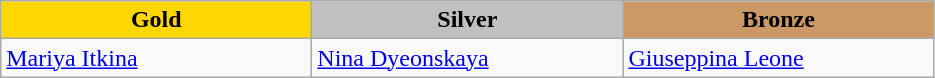<table class="wikitable" style="text-align:left">
<tr align="center">
<td width=200 bgcolor=gold><strong>Gold</strong></td>
<td width=200 bgcolor=silver><strong>Silver</strong></td>
<td width=200 bgcolor=CC9966><strong>Bronze</strong></td>
</tr>
<tr>
<td><a href='#'>Mariya Itkina</a><br><em></em></td>
<td><a href='#'>Nina Dyeonskaya</a><br><em></em></td>
<td><a href='#'>Giuseppina Leone</a><br><em></em></td>
</tr>
</table>
